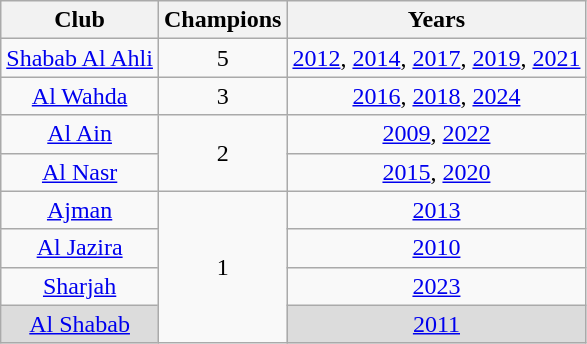<table class="wikitable" style="text-align:center">
<tr>
<th>Club</th>
<th>Champions</th>
<th>Years</th>
</tr>
<tr>
<td><a href='#'>Shabab Al Ahli</a></td>
<td>5</td>
<td><a href='#'>2012</a>, <a href='#'>2014</a>, <a href='#'>2017</a>, <a href='#'>2019</a>, <a href='#'>2021</a></td>
</tr>
<tr>
<td><a href='#'>Al Wahda</a></td>
<td>3</td>
<td><a href='#'>2016</a>, <a href='#'>2018</a>, <a href='#'>2024</a></td>
</tr>
<tr>
<td><a href='#'>Al Ain</a></td>
<td rowspan=2>2</td>
<td><a href='#'>2009</a>, <a href='#'>2022</a></td>
</tr>
<tr>
<td><a href='#'>Al Nasr</a></td>
<td><a href='#'>2015</a>, <a href='#'>2020</a></td>
</tr>
<tr>
<td><a href='#'>Ajman</a></td>
<td rowspan=4>1</td>
<td><a href='#'>2013</a></td>
</tr>
<tr>
<td><a href='#'>Al Jazira</a></td>
<td><a href='#'>2010</a></td>
</tr>
<tr>
<td><a href='#'>Sharjah</a></td>
<td><a href='#'>2023</a></td>
</tr>
<tr bgcolor=#DCDCDC>
<td><a href='#'>Al Shabab</a></td>
<td><a href='#'>2011</a></td>
</tr>
</table>
